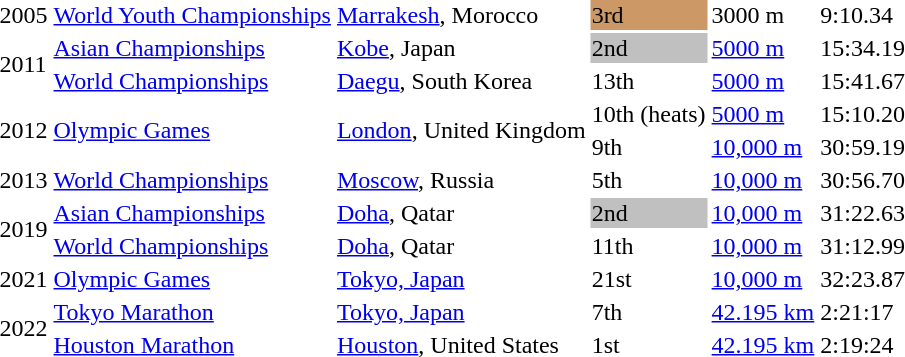<table>
<tr>
<td>2005</td>
<td><a href='#'>World Youth Championships</a></td>
<td><a href='#'>Marrakesh</a>, Morocco</td>
<td bgcolor=cc9966>3rd</td>
<td>3000 m</td>
<td>9:10.34</td>
</tr>
<tr>
<td rowspan=2>2011</td>
<td><a href='#'>Asian Championships</a></td>
<td><a href='#'>Kobe</a>, Japan</td>
<td bgcolor=silver>2nd</td>
<td><a href='#'>5000 m</a></td>
<td>15:34.19</td>
</tr>
<tr>
<td><a href='#'>World Championships</a></td>
<td><a href='#'>Daegu</a>, South Korea</td>
<td>13th</td>
<td><a href='#'>5000 m</a></td>
<td>15:41.67</td>
</tr>
<tr>
<td rowspan=2>2012</td>
<td rowspan=2><a href='#'>Olympic Games</a></td>
<td rowspan=2><a href='#'>London</a>, United Kingdom</td>
<td>10th (heats)</td>
<td><a href='#'>5000 m</a></td>
<td>15:10.20</td>
</tr>
<tr>
<td>9th</td>
<td><a href='#'>10,000 m</a></td>
<td>30:59.19</td>
</tr>
<tr>
<td>2013</td>
<td><a href='#'>World Championships</a></td>
<td><a href='#'>Moscow</a>, Russia</td>
<td>5th</td>
<td><a href='#'>10,000 m</a></td>
<td>30:56.70</td>
</tr>
<tr>
<td rowspan=2>2019</td>
<td><a href='#'>Asian Championships</a></td>
<td><a href='#'>Doha</a>, Qatar</td>
<td bgcolor=silver>2nd</td>
<td><a href='#'>10,000 m</a></td>
<td>31:22.63</td>
</tr>
<tr>
<td><a href='#'>World Championships</a></td>
<td><a href='#'>Doha</a>, Qatar</td>
<td>11th</td>
<td><a href='#'>10,000 m</a></td>
<td>31:12.99</td>
</tr>
<tr>
<td>2021</td>
<td><a href='#'>Olympic Games</a></td>
<td><a href='#'>Tokyo, Japan</a></td>
<td>21st</td>
<td><a href='#'>10,000 m</a></td>
<td>32:23.87</td>
</tr>
<tr>
<td rowspan=2>2022</td>
<td><a href='#'>Tokyo Marathon</a></td>
<td><a href='#'>Tokyo, Japan</a></td>
<td>7th</td>
<td><a href='#'>42.195 km</a></td>
<td>2:21:17</td>
</tr>
<tr>
<td><a href='#'>Houston Marathon</a></td>
<td><a href='#'>Houston</a>, United States</td>
<td>1st</td>
<td><a href='#'>42.195 km</a></td>
<td>2:19:24</td>
</tr>
</table>
